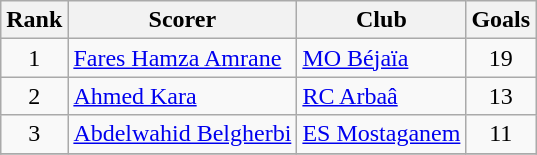<table class="wikitable" style="text-align:center">
<tr>
<th>Rank</th>
<th>Scorer</th>
<th>Club</th>
<th>Goals</th>
</tr>
<tr>
<td>1</td>
<td align="left"> <a href='#'>Fares Hamza Amrane</a></td>
<td align="left"><a href='#'>MO Béjaïa</a></td>
<td>19</td>
</tr>
<tr>
<td>2</td>
<td align="left"> <a href='#'>Ahmed Kara</a></td>
<td align="left"><a href='#'>RC Arbaâ</a></td>
<td>13</td>
</tr>
<tr>
<td>3</td>
<td align="left"> <a href='#'>Abdelwahid Belgherbi</a></td>
<td align="left"><a href='#'>ES Mostaganem</a></td>
<td>11</td>
</tr>
<tr>
</tr>
</table>
